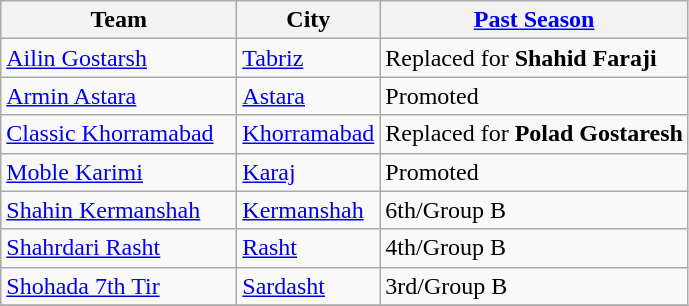<table class="wikitable sortable">
<tr>
<th width=150>Team</th>
<th width=60>City</th>
<th><a href='#'>Past Season</a></th>
</tr>
<tr>
<td align="left"><a href='#'>Ailin Gostarsh</a></td>
<td><a href='#'>Tabriz</a></td>
<td>Replaced for <strong>Shahid Faraji</strong></td>
</tr>
<tr>
<td align="left"><a href='#'>Armin Astara</a></td>
<td><a href='#'>Astara</a></td>
<td>Promoted</td>
</tr>
<tr>
<td align="left"><a href='#'>Classic Khorramabad</a></td>
<td><a href='#'>Khorramabad</a></td>
<td>Replaced for <strong>Polad Gostaresh</strong></td>
</tr>
<tr>
<td align="left"><a href='#'>Moble Karimi</a></td>
<td><a href='#'>Karaj</a></td>
<td>Promoted</td>
</tr>
<tr>
<td align="left"><a href='#'>Shahin Kermanshah</a></td>
<td><a href='#'>Kermanshah</a></td>
<td>6th/Group B</td>
</tr>
<tr>
<td align="left"><a href='#'>Shahrdari Rasht</a></td>
<td><a href='#'>Rasht</a></td>
<td>4th/Group B</td>
</tr>
<tr>
<td align="left"><a href='#'>Shohada 7th Tir</a></td>
<td><a href='#'>Sardasht</a></td>
<td>3rd/Group B</td>
</tr>
<tr>
</tr>
</table>
